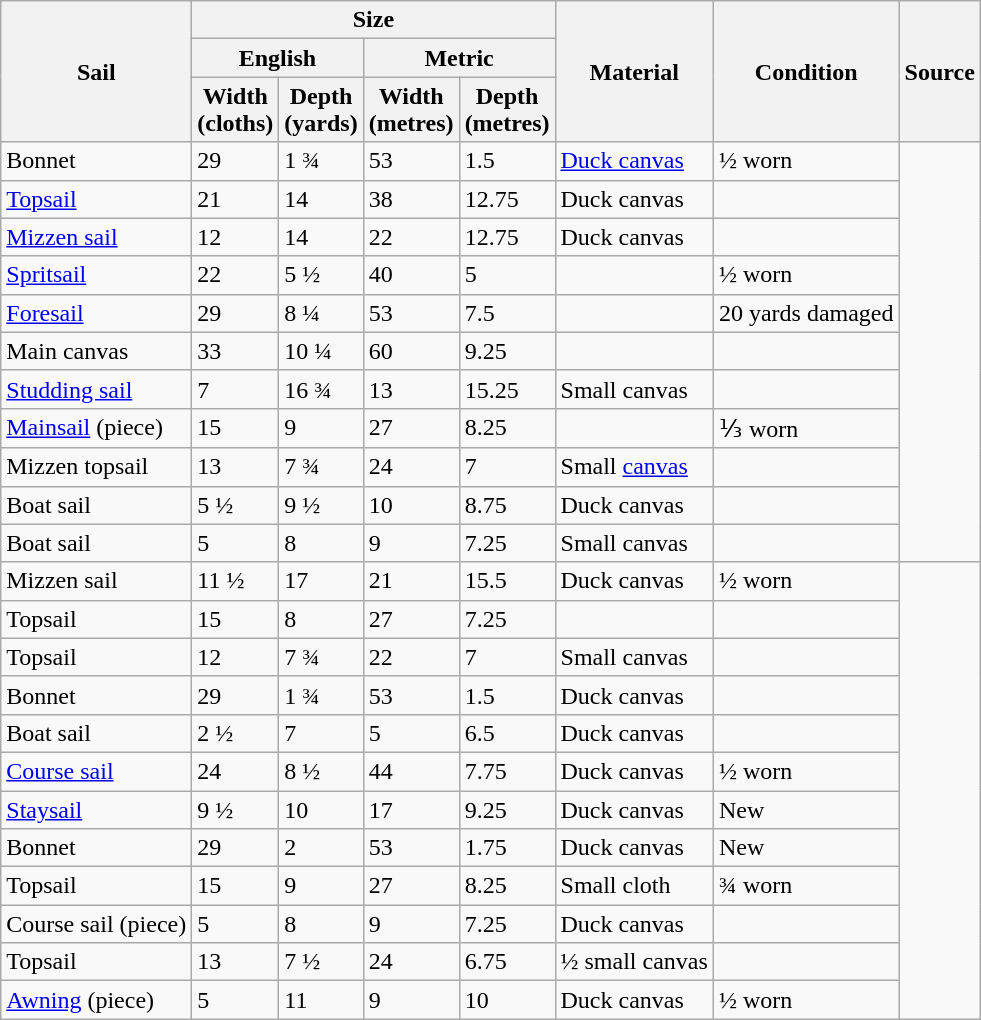<table class="wikitable sortable mw-collapsible mw-collapsed">
<tr>
<th rowspan="3">Sail</th>
<th colspan="4">Size</th>
<th rowspan="3">Material</th>
<th rowspan="3">Condition</th>
<th rowspan="3">Source</th>
</tr>
<tr>
<th colspan="2">English</th>
<th colspan="2">Metric</th>
</tr>
<tr>
<th>Width<br>(cloths)</th>
<th>Depth<br>(yards)</th>
<th>Width<br>(metres)</th>
<th>Depth<br>(metres)</th>
</tr>
<tr>
<td>Bonnet</td>
<td>29</td>
<td>1 ¾</td>
<td>53</td>
<td>1.5</td>
<td><a href='#'>Duck canvas</a></td>
<td>½ worn</td>
<td rowspan="11"></td>
</tr>
<tr>
<td><a href='#'>Topsail</a></td>
<td>21</td>
<td>14</td>
<td>38</td>
<td>12.75</td>
<td>Duck canvas</td>
<td></td>
</tr>
<tr>
<td><a href='#'>Mizzen sail</a></td>
<td>12</td>
<td>14</td>
<td>22</td>
<td>12.75</td>
<td>Duck canvas</td>
<td></td>
</tr>
<tr>
<td><a href='#'>Spritsail</a></td>
<td>22</td>
<td>5 ½</td>
<td>40</td>
<td>5</td>
<td></td>
<td>½ worn</td>
</tr>
<tr>
<td><a href='#'>Foresail</a></td>
<td>29</td>
<td>8 ¼</td>
<td>53</td>
<td>7.5</td>
<td></td>
<td>20 yards damaged</td>
</tr>
<tr>
<td>Main canvas</td>
<td>33</td>
<td>10 ¼</td>
<td>60</td>
<td>9.25</td>
<td></td>
<td></td>
</tr>
<tr>
<td><a href='#'>Studding sail</a></td>
<td>7</td>
<td>16 ¾</td>
<td>13</td>
<td>15.25</td>
<td>Small canvas</td>
<td></td>
</tr>
<tr>
<td><a href='#'>Mainsail</a> (piece)</td>
<td>15</td>
<td>9</td>
<td>27</td>
<td>8.25</td>
<td></td>
<td>⅓ worn</td>
</tr>
<tr>
<td>Mizzen topsail</td>
<td>13</td>
<td>7 ¾</td>
<td>24</td>
<td>7</td>
<td>Small <a href='#'>canvas</a></td>
<td></td>
</tr>
<tr>
<td>Boat sail</td>
<td>5 ½</td>
<td>9 ½</td>
<td>10</td>
<td>8.75</td>
<td>Duck canvas</td>
<td></td>
</tr>
<tr>
<td>Boat sail</td>
<td>5</td>
<td>8</td>
<td>9</td>
<td>7.25</td>
<td>Small canvas</td>
<td></td>
</tr>
<tr>
<td>Mizzen sail</td>
<td>11 ½</td>
<td>17</td>
<td>21</td>
<td>15.5</td>
<td>Duck canvas</td>
<td>½ worn</td>
<td rowspan="12"></td>
</tr>
<tr>
<td>Topsail</td>
<td>15</td>
<td>8</td>
<td>27</td>
<td>7.25</td>
<td></td>
<td></td>
</tr>
<tr>
<td>Topsail</td>
<td>12</td>
<td>7 ¾</td>
<td>22</td>
<td>7</td>
<td>Small canvas</td>
<td></td>
</tr>
<tr>
<td>Bonnet</td>
<td>29</td>
<td>1 ¾</td>
<td>53</td>
<td>1.5</td>
<td>Duck canvas</td>
<td></td>
</tr>
<tr>
<td>Boat sail</td>
<td>2 ½</td>
<td>7</td>
<td>5</td>
<td>6.5</td>
<td>Duck canvas</td>
<td></td>
</tr>
<tr>
<td><a href='#'>Course sail</a></td>
<td>24</td>
<td>8 ½</td>
<td>44</td>
<td>7.75</td>
<td>Duck canvas</td>
<td>½ worn</td>
</tr>
<tr>
<td><a href='#'>Staysail</a></td>
<td>9 ½</td>
<td>10</td>
<td>17</td>
<td>9.25</td>
<td>Duck canvas</td>
<td>New</td>
</tr>
<tr>
<td>Bonnet</td>
<td>29</td>
<td>2</td>
<td>53</td>
<td>1.75</td>
<td>Duck canvas</td>
<td>New</td>
</tr>
<tr>
<td>Topsail</td>
<td>15</td>
<td>9</td>
<td>27</td>
<td>8.25</td>
<td>Small cloth</td>
<td>¾ worn</td>
</tr>
<tr>
<td>Course sail (piece)</td>
<td>5</td>
<td>8</td>
<td>9</td>
<td>7.25</td>
<td>Duck canvas</td>
<td></td>
</tr>
<tr>
<td>Topsail</td>
<td>13</td>
<td>7 ½</td>
<td>24</td>
<td>6.75</td>
<td>½ small canvas</td>
<td></td>
</tr>
<tr>
<td><a href='#'>Awning</a> (piece)</td>
<td>5</td>
<td>11</td>
<td>9</td>
<td>10</td>
<td>Duck canvas</td>
<td>½ worn</td>
</tr>
</table>
